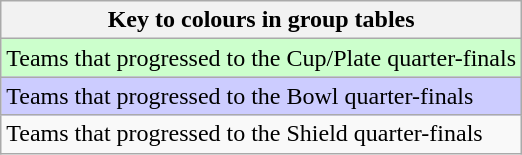<table class="wikitable">
<tr>
<th>Key to colours in group tables</th>
</tr>
<tr bgcolor=#ccffcc>
<td>Teams that progressed to the Cup/Plate quarter-finals</td>
</tr>
<tr bgcolor=#ccccff>
<td>Teams that progressed to the Bowl quarter-finals</td>
</tr>
<tr bgcolor=>
<td>Teams that progressed to the Shield quarter-finals</td>
</tr>
</table>
